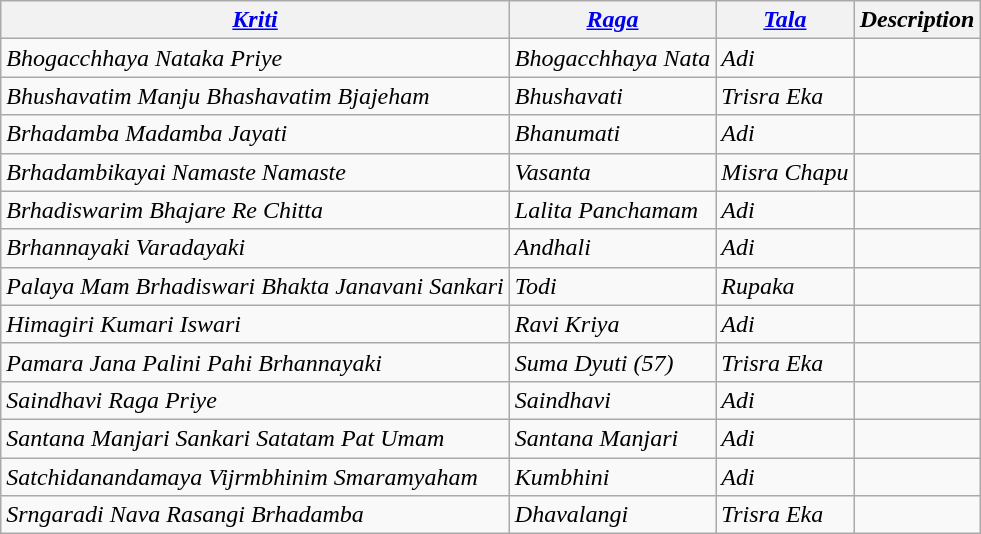<table class="wikitable">
<tr>
<th><em><a href='#'>Kriti</a></em></th>
<th><em><a href='#'>Raga</a></em></th>
<th><em><a href='#'>Tala</a></em></th>
<th><em>Description</em></th>
</tr>
<tr>
<td><em>Bhogacchhaya Nataka Priye</em></td>
<td><em>Bhogacchhaya Nata</em></td>
<td><em>Adi</em></td>
<td></td>
</tr>
<tr>
<td><em>Bhushavatim Manju Bhashavatim Bjajeham</em></td>
<td><em>Bhushavati</em></td>
<td><em>Trisra Eka</em></td>
<td></td>
</tr>
<tr>
<td><em>Brhadamba Madamba Jayati</em></td>
<td><em>Bhanumati</em></td>
<td><em>Adi</em></td>
<td></td>
</tr>
<tr>
<td><em>Brhadambikayai Namaste Namaste</em></td>
<td><em>Vasanta</em></td>
<td><em>Misra Chapu</em></td>
<td></td>
</tr>
<tr>
<td><em>Brhadiswarim Bhajare Re Chitta</em></td>
<td><em>Lalita Panchamam</em></td>
<td><em>Adi</em></td>
<td></td>
</tr>
<tr>
<td><em>Brhannayaki Varadayaki</em></td>
<td><em>Andhali</em></td>
<td><em>Adi</em></td>
<td></td>
</tr>
<tr>
<td><em>Palaya Mam Brhadiswari Bhakta Janavani Sankari</em></td>
<td><em>Todi</em></td>
<td><em>Rupaka</em></td>
<td></td>
</tr>
<tr>
<td><em>Himagiri Kumari Iswari</em></td>
<td><em>Ravi Kriya</em></td>
<td><em>Adi</em></td>
<td></td>
</tr>
<tr>
<td><em>Pamara Jana Palini Pahi Brhannayaki</em></td>
<td><em>Suma Dyuti (57)</em></td>
<td><em>Trisra Eka</em></td>
<td></td>
</tr>
<tr>
<td><em>Saindhavi Raga Priye</em></td>
<td><em>Saindhavi</em></td>
<td><em>Adi</em></td>
<td></td>
</tr>
<tr>
<td><em>Santana Manjari Sankari Satatam Pat Umam</em></td>
<td><em>Santana Manjari</em></td>
<td><em>Adi</em></td>
<td></td>
</tr>
<tr>
<td><em>Satchidanandamaya Vijrmbhinim Smaramyaham</em></td>
<td><em>Kumbhini</em></td>
<td><em>Adi</em></td>
<td></td>
</tr>
<tr>
<td><em>Srngaradi Nava Rasangi Brhadamba</em></td>
<td><em>Dhavalangi</em></td>
<td><em>Trisra Eka</em></td>
<td></td>
</tr>
</table>
